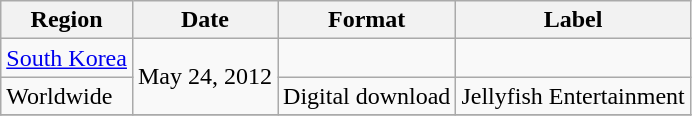<table class = "wikitable">
<tr>
<th>Region</th>
<th>Date</th>
<th>Format</th>
<th>Label</th>
</tr>
<tr>
<td><a href='#'>South Korea</a></td>
<td rowspan=2>May 24, 2012</td>
<td></td>
<td></td>
</tr>
<tr>
<td>Worldwide</td>
<td>Digital download</td>
<td>Jellyfish Entertainment</td>
</tr>
<tr>
</tr>
</table>
